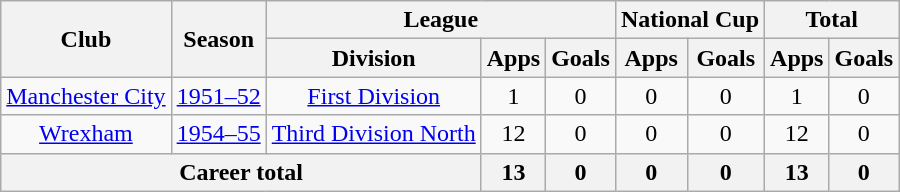<table class="wikitable" style="text-align:center">
<tr>
<th rowspan="2">Club</th>
<th rowspan="2">Season</th>
<th colspan="3">League</th>
<th colspan="2">National Cup</th>
<th colspan="2">Total</th>
</tr>
<tr>
<th>Division</th>
<th>Apps</th>
<th>Goals</th>
<th>Apps</th>
<th>Goals</th>
<th>Apps</th>
<th>Goals</th>
</tr>
<tr>
<td><a href='#'>Manchester City</a></td>
<td><a href='#'>1951–52</a></td>
<td><a href='#'>First Division</a></td>
<td>1</td>
<td>0</td>
<td>0</td>
<td>0</td>
<td>1</td>
<td>0</td>
</tr>
<tr>
<td><a href='#'>Wrexham</a></td>
<td><a href='#'>1954–55</a></td>
<td><a href='#'>Third Division North</a></td>
<td>12</td>
<td>0</td>
<td>0</td>
<td>0</td>
<td>12</td>
<td>0</td>
</tr>
<tr>
<th colspan="3">Career total</th>
<th>13</th>
<th>0</th>
<th>0</th>
<th>0</th>
<th>13</th>
<th>0</th>
</tr>
</table>
